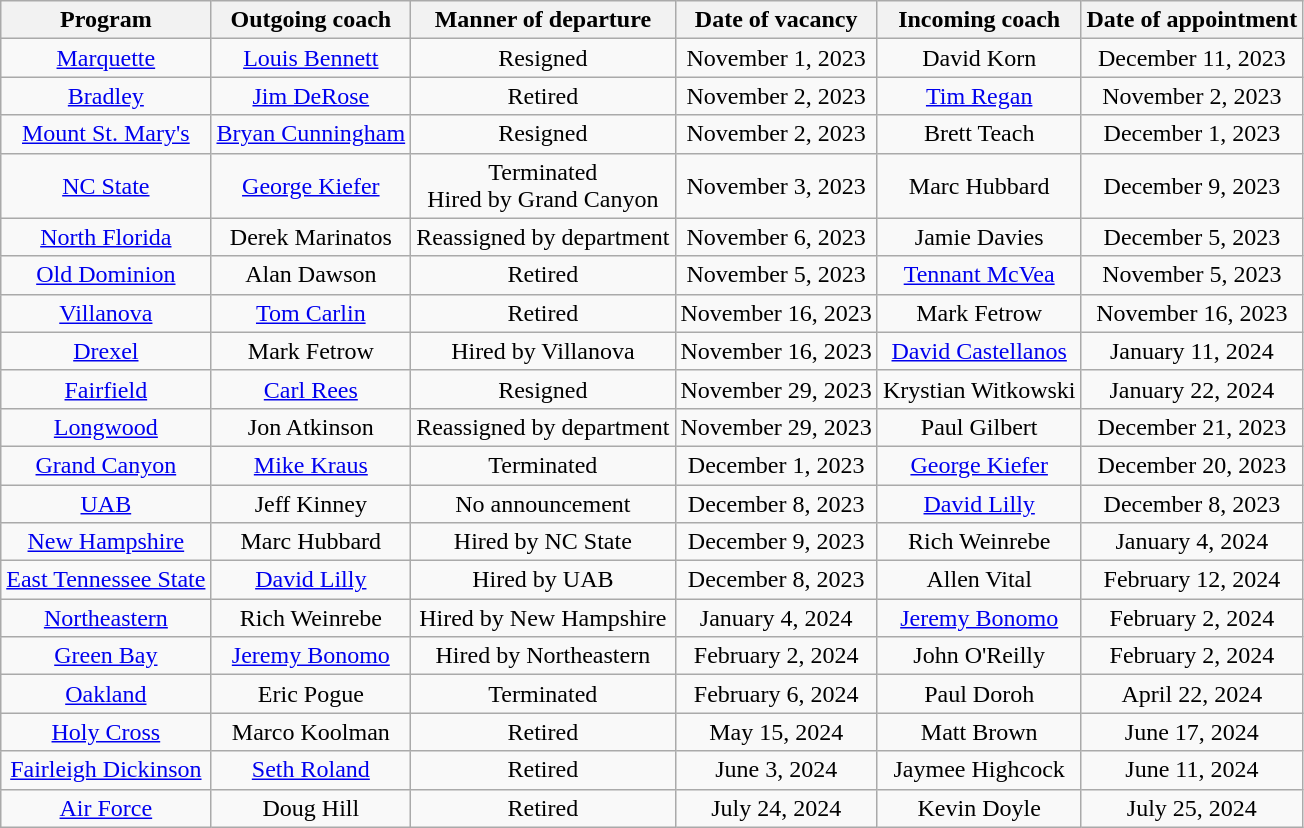<table class="wikitable sortable" style="text-align:center;">
<tr>
<th>Program</th>
<th>Outgoing coach</th>
<th>Manner of departure</th>
<th>Date of vacancy</th>
<th>Incoming coach</th>
<th>Date of appointment</th>
</tr>
<tr>
<td><a href='#'>Marquette</a></td>
<td><a href='#'>Louis Bennett</a></td>
<td>Resigned</td>
<td>November 1, 2023</td>
<td>David Korn</td>
<td>December 11, 2023</td>
</tr>
<tr>
<td><a href='#'>Bradley</a></td>
<td><a href='#'>Jim DeRose</a></td>
<td>Retired</td>
<td>November 2, 2023</td>
<td><a href='#'>Tim Regan</a></td>
<td>November 2, 2023</td>
</tr>
<tr>
<td><a href='#'>Mount St. Mary's</a></td>
<td><a href='#'>Bryan Cunningham</a></td>
<td>Resigned</td>
<td>November 2, 2023</td>
<td>Brett Teach</td>
<td>December 1, 2023</td>
</tr>
<tr>
<td><a href='#'>NC State</a></td>
<td><a href='#'>George Kiefer</a></td>
<td>Terminated<br>Hired by Grand Canyon</td>
<td>November 3, 2023</td>
<td>Marc Hubbard</td>
<td>December 9, 2023</td>
</tr>
<tr>
<td><a href='#'>North Florida</a></td>
<td>Derek Marinatos</td>
<td>Reassigned by department</td>
<td>November 6, 2023</td>
<td>Jamie Davies</td>
<td>December 5, 2023</td>
</tr>
<tr>
<td><a href='#'>Old Dominion</a></td>
<td>Alan Dawson</td>
<td>Retired</td>
<td>November 5, 2023</td>
<td><a href='#'>Tennant McVea</a></td>
<td>November 5, 2023</td>
</tr>
<tr>
<td><a href='#'>Villanova</a></td>
<td><a href='#'>Tom Carlin</a></td>
<td>Retired</td>
<td>November 16, 2023</td>
<td>Mark Fetrow</td>
<td>November 16, 2023</td>
</tr>
<tr>
<td><a href='#'>Drexel</a></td>
<td>Mark Fetrow</td>
<td>Hired by Villanova</td>
<td>November 16, 2023</td>
<td><a href='#'>David Castellanos</a></td>
<td>January 11, 2024</td>
</tr>
<tr>
<td><a href='#'>Fairfield</a></td>
<td><a href='#'>Carl Rees</a></td>
<td>Resigned</td>
<td>November 29, 2023</td>
<td>Krystian Witkowski</td>
<td>January 22, 2024</td>
</tr>
<tr>
<td><a href='#'>Longwood</a></td>
<td>Jon Atkinson</td>
<td>Reassigned by department</td>
<td>November 29, 2023</td>
<td>Paul Gilbert</td>
<td>December 21, 2023</td>
</tr>
<tr>
<td><a href='#'>Grand Canyon</a></td>
<td><a href='#'>Mike Kraus</a></td>
<td>Terminated</td>
<td>December 1, 2023</td>
<td><a href='#'>George Kiefer</a></td>
<td>December 20, 2023</td>
</tr>
<tr>
<td><a href='#'>UAB</a></td>
<td>Jeff Kinney</td>
<td>No announcement</td>
<td>December 8, 2023</td>
<td><a href='#'>David Lilly</a></td>
<td>December 8, 2023</td>
</tr>
<tr>
<td><a href='#'>New Hampshire</a></td>
<td>Marc Hubbard</td>
<td>Hired by NC State</td>
<td>December 9, 2023</td>
<td>Rich Weinrebe</td>
<td>January 4, 2024</td>
</tr>
<tr>
<td><a href='#'>East Tennessee State</a></td>
<td><a href='#'>David Lilly</a></td>
<td>Hired by UAB</td>
<td>December 8, 2023</td>
<td>Allen Vital</td>
<td>February 12, 2024</td>
</tr>
<tr>
<td><a href='#'>Northeastern</a></td>
<td>Rich Weinrebe</td>
<td>Hired by New Hampshire</td>
<td>January 4, 2024</td>
<td><a href='#'>Jeremy Bonomo</a></td>
<td>February 2, 2024</td>
</tr>
<tr>
<td><a href='#'>Green Bay</a></td>
<td><a href='#'>Jeremy Bonomo</a></td>
<td>Hired by Northeastern</td>
<td>February 2, 2024</td>
<td>John O'Reilly</td>
<td>February 2, 2024</td>
</tr>
<tr>
<td><a href='#'>Oakland</a></td>
<td>Eric Pogue</td>
<td>Terminated</td>
<td>February 6, 2024</td>
<td>Paul Doroh</td>
<td>April 22, 2024</td>
</tr>
<tr>
<td><a href='#'>Holy Cross</a></td>
<td>Marco Koolman</td>
<td>Retired</td>
<td>May 15, 2024</td>
<td>Matt Brown</td>
<td>June 17, 2024</td>
</tr>
<tr>
<td><a href='#'>Fairleigh Dickinson</a></td>
<td><a href='#'>Seth Roland</a></td>
<td>Retired</td>
<td>June 3, 2024</td>
<td>Jaymee Highcock</td>
<td>June 11, 2024</td>
</tr>
<tr>
<td><a href='#'>Air Force</a></td>
<td>Doug Hill</td>
<td>Retired</td>
<td>July 24, 2024</td>
<td>Kevin Doyle</td>
<td>July 25, 2024</td>
</tr>
</table>
